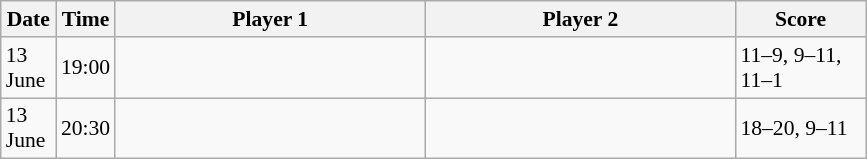<table class="sortable wikitable" style="font-size:90%">
<tr>
<th width="30">Date</th>
<th width="30">Time</th>
<th width="200">Player 1</th>
<th width="200">Player 2</th>
<th width="80">Score</th>
</tr>
<tr>
<td>13 June</td>
<td>19:00</td>
<td><strong></strong></td>
<td></td>
<td>11–9, 9–11, 11–1</td>
</tr>
<tr>
<td>13 June</td>
<td>20:30</td>
<td></td>
<td><strong></strong></td>
<td>18–20, 9–11</td>
</tr>
</table>
